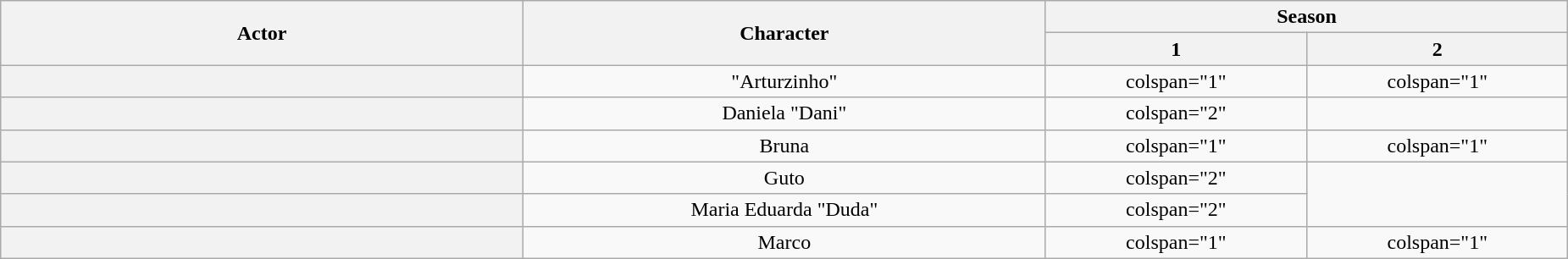<table class="wikitable plainrowheaders" style="text-align:center">
<tr>
<th rowspan="2" width="14%" scope="col">Actor</th>
<th rowspan="2" width="14%" scope="col">Character</th>
<th colspan="4">Season</th>
</tr>
<tr>
<th width="7%" scope="col">1</th>
<th width="7%" scope="col">2</th>
</tr>
<tr>
<th scope="row"></th>
<td>"Arturzinho"</td>
<td>colspan="1" </td>
<td>colspan="1" </td>
</tr>
<tr>
<th scope="row"></th>
<td>Daniela "Dani"</td>
<td>colspan="2" </td>
</tr>
<tr>
<th scope="row"></th>
<td>Bruna</td>
<td>colspan="1" </td>
<td>colspan="1" </td>
</tr>
<tr>
<th scope="row"></th>
<td>Guto</td>
<td>colspan="2" </td>
</tr>
<tr>
<th scope="row"></th>
<td>Maria Eduarda "Duda"</td>
<td>colspan="2" </td>
</tr>
<tr>
<th scope="row"></th>
<td>Marco</td>
<td>colspan="1" </td>
<td>colspan="1" </td>
</tr>
</table>
